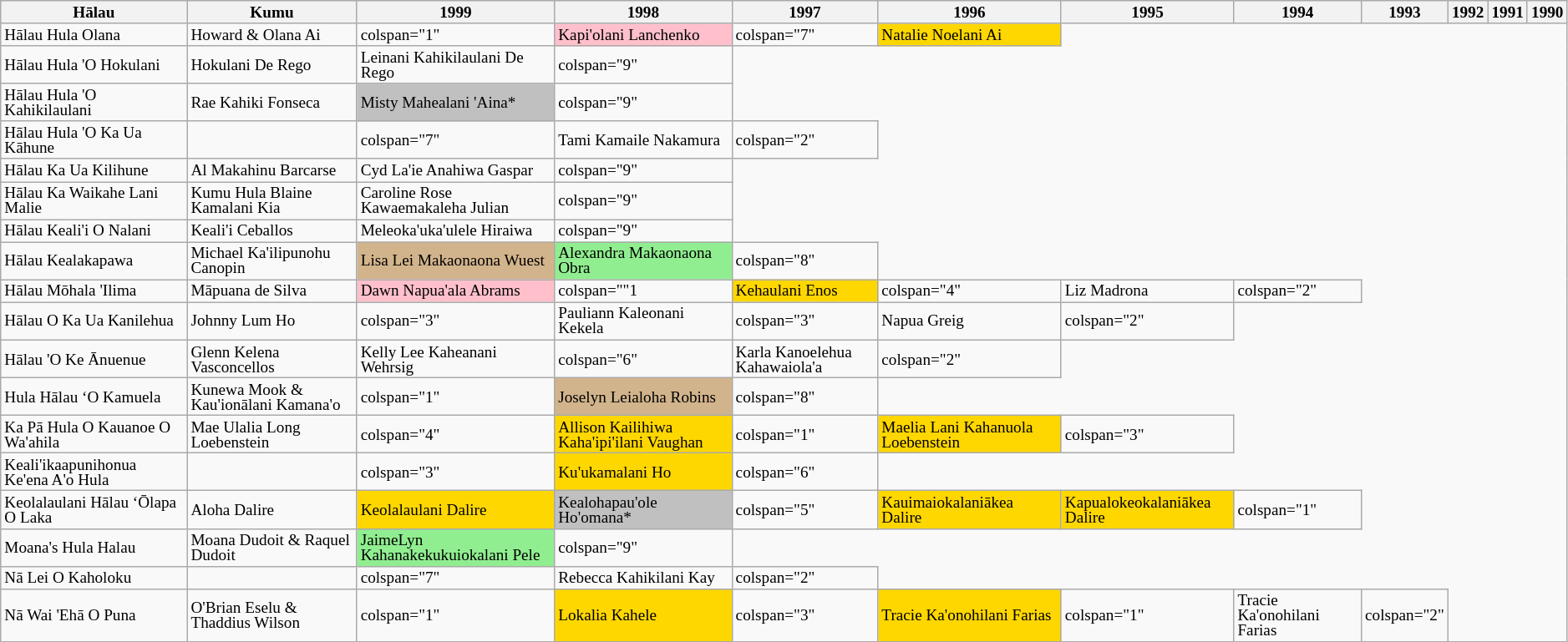<table class="wikitable collapsible collapsed " style="margin:left; font-size:80%; line-height:12px;">
<tr>
<th>Hālau</th>
<th>Kumu</th>
<th>1999</th>
<th>1998</th>
<th>1997</th>
<th>1996</th>
<th>1995</th>
<th>1994</th>
<th>1993</th>
<th>1992</th>
<th>1991</th>
<th>1990</th>
</tr>
<tr>
<td>Hālau Hula Olana</td>
<td>Howard & Olana Ai</td>
<td>colspan="1"</td>
<td style="background:pink;">Kapi'olani Lanchenko</td>
<td>colspan="7"</td>
<td style="background:gold;">Natalie Noelani Ai</td>
</tr>
<tr>
<td>Hālau Hula 'O Hokulani</td>
<td>Hokulani De Rego</td>
<td>Leinani Kahikilaulani De Rego</td>
<td>colspan="9"</td>
</tr>
<tr>
<td>Hālau Hula 'O Kahikilaulani</td>
<td>Rae Kahiki Fonseca</td>
<td style="background:silver;">Misty Mahealani 'Aina*</td>
<td>colspan="9"</td>
</tr>
<tr>
<td>Hālau Hula 'O Ka Ua Kāhune</td>
<td></td>
<td>colspan="7"</td>
<td>Tami Kamaile Nakamura</td>
<td>colspan="2"</td>
</tr>
<tr>
<td>Hālau Ka Ua Kilihune</td>
<td>Al Makahinu Barcarse</td>
<td>Cyd La'ie Anahiwa Gaspar</td>
<td>colspan="9"</td>
</tr>
<tr>
<td>Hālau Ka Waikahe Lani Malie</td>
<td>Kumu Hula Blaine Kamalani Kia</td>
<td>Caroline Rose Kawaemakaleha Julian</td>
<td>colspan="9"</td>
</tr>
<tr>
<td>Hālau Keali'i O Nalani</td>
<td>Keali'i Ceballos</td>
<td>Meleoka'uka'ulele Hiraiwa</td>
<td>colspan="9"</td>
</tr>
<tr>
<td>Hālau Kealakapawa</td>
<td>Michael Ka'ilipunohu Canopin</td>
<td style="background:tan;">Lisa Lei Makaonaona Wuest</td>
<td style="background:lightgreen;">Alexandra Makaonaona Obra</td>
<td>colspan="8"</td>
</tr>
<tr>
<td>Hālau Mōhala 'Ilima</td>
<td>Māpuana de Silva</td>
<td style="background:pink;">Dawn Napua'ala Abrams</td>
<td>colspan=""1</td>
<td style="background:gold;">Kehaulani Enos</td>
<td>colspan="4"</td>
<td>Liz Madrona</td>
<td>colspan="2"</td>
</tr>
<tr>
<td>Hālau O Ka Ua Kanilehua</td>
<td>Johnny Lum Ho</td>
<td>colspan="3"</td>
<td>Pauliann Kaleonani Kekela</td>
<td>colspan="3"</td>
<td>Napua Greig</td>
<td>colspan="2"</td>
</tr>
<tr>
<td>Hālau 'O Ke Ānuenue</td>
<td>Glenn Kelena Vasconcellos</td>
<td>Kelly Lee Kaheanani Wehrsig</td>
<td>colspan="6"</td>
<td>Karla Kanoelehua Kahawaiola'a</td>
<td>colspan="2"</td>
</tr>
<tr>
<td>Hula Hālau ‘O Kamuela</td>
<td>Kunewa Mook & Kau'ionālani Kamana'o</td>
<td>colspan="1"</td>
<td style="background:tan;">Joselyn Leialoha Robins</td>
<td>colspan="8"</td>
</tr>
<tr>
<td>Ka Pā Hula O Kauanoe O Wa'ahila</td>
<td>Mae Ulalia Long Loebenstein</td>
<td>colspan="4"</td>
<td style="background:gold;">Allison Kailihiwa Kaha'ipi'ilani Vaughan</td>
<td>colspan="1"</td>
<td style="background:gold;">Maelia Lani Kahanuola Loebenstein</td>
<td>colspan="3"</td>
</tr>
<tr>
<td>Keali'ikaapunihonua Ke'ena A'o Hula</td>
<td></td>
<td>colspan="3"</td>
<td style="background:gold;">Ku'ukamalani Ho</td>
<td>colspan="6"</td>
</tr>
<tr>
<td>Keolalaulani Hālau ‘Ōlapa O Laka</td>
<td>Aloha Dalire</td>
<td style="background:gold;">Keolalaulani Dalire</td>
<td style="background:silver;">Kealohapau'ole Ho'omana*</td>
<td>colspan="5"</td>
<td style="background:gold;">Kauimaiokalaniākea Dalire</td>
<td style="background:gold;">Kapualokeokalaniākea Dalire</td>
<td>colspan="1"</td>
</tr>
<tr>
<td>Moana's Hula Halau</td>
<td>Moana Dudoit & Raquel Dudoit</td>
<td style="background:lightgreen;">JaimeLyn Kahanakekukuiokalani Pele</td>
<td>colspan="9"</td>
</tr>
<tr>
<td>Nā Lei O Kaholoku</td>
<td></td>
<td>colspan="7"</td>
<td>Rebecca Kahikilani Kay</td>
<td>colspan="2"</td>
</tr>
<tr>
<td>Nā Wai 'Ehā O Puna</td>
<td>O'Brian Eselu & Thaddius Wilson</td>
<td>colspan="1"</td>
<td style="background:gold;">Lokalia Kahele</td>
<td>colspan="3"</td>
<td style="background:gold;">Tracie Ka'onohilani Farias</td>
<td>colspan="1"</td>
<td>Tracie Ka'onohilani Farias</td>
<td>colspan="2"</td>
</tr>
</table>
